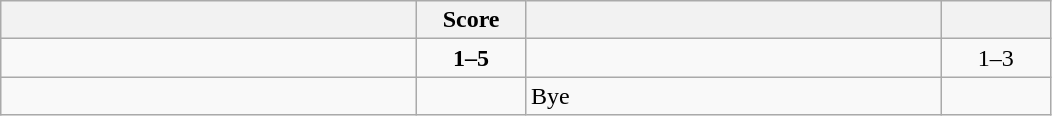<table class="wikitable" style="text-align: center; ">
<tr>
<th align="right" width="270"></th>
<th width="65">Score</th>
<th align="left" width="270"></th>
<th width="65"></th>
</tr>
<tr>
<td align="left"></td>
<td><strong>1–5</strong></td>
<td align="left"><strong></strong></td>
<td>1–3 <strong></strong></td>
</tr>
<tr>
<td align="left"><strong></strong></td>
<td></td>
<td align="left">Bye</td>
<td></td>
</tr>
</table>
